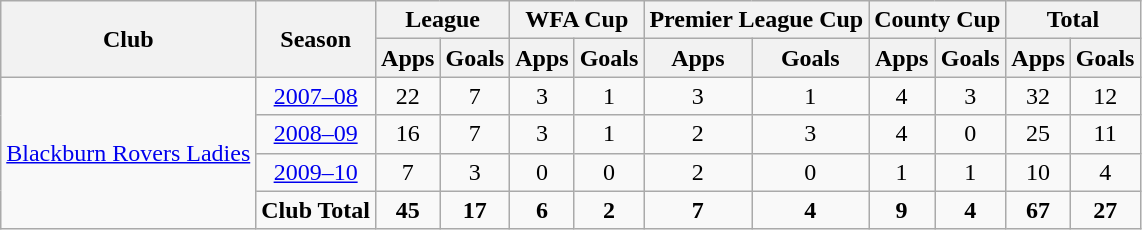<table class="wikitable" border="1" style="text-align: center;">
<tr>
<th rowspan="2">Club</th>
<th rowspan="2">Season</th>
<th colspan="2">League</th>
<th colspan="2">WFA Cup</th>
<th colspan="2">Premier League Cup</th>
<th colspan="2">County Cup</th>
<th colspan="2">Total</th>
</tr>
<tr>
<th>Apps</th>
<th>Goals</th>
<th>Apps</th>
<th>Goals</th>
<th>Apps</th>
<th>Goals</th>
<th>Apps</th>
<th>Goals</th>
<th>Apps</th>
<th>Goals</th>
</tr>
<tr>
<td rowspan="4" valign="center"><a href='#'>Blackburn Rovers Ladies</a></td>
<td><a href='#'>2007–08</a></td>
<td>22</td>
<td>7</td>
<td>3</td>
<td>1</td>
<td>3</td>
<td>1</td>
<td>4</td>
<td>3</td>
<td>32</td>
<td>12</td>
</tr>
<tr>
<td><a href='#'>2008–09</a></td>
<td>16</td>
<td>7</td>
<td>3</td>
<td>1</td>
<td>2</td>
<td>3</td>
<td>4</td>
<td>0</td>
<td>25</td>
<td>11</td>
</tr>
<tr>
<td><a href='#'>2009–10</a></td>
<td>7</td>
<td>3</td>
<td>0</td>
<td>0</td>
<td>2</td>
<td>0</td>
<td>1</td>
<td>1</td>
<td>10</td>
<td>4</td>
</tr>
<tr>
<td><strong>Club Total</strong></td>
<td><strong>45</strong></td>
<td><strong>17</strong></td>
<td><strong>6</strong></td>
<td><strong>2</strong></td>
<td><strong>7</strong></td>
<td><strong>4</strong></td>
<td><strong>9</strong></td>
<td><strong>4</strong></td>
<td><strong>67</strong></td>
<td><strong>27</strong></td>
</tr>
</table>
